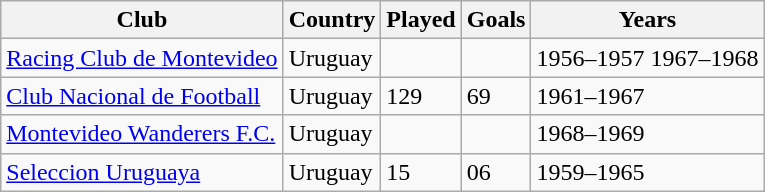<table class="wikitable">
<tr>
<th>Club</th>
<th>Country</th>
<th>Played</th>
<th>Goals</th>
<th>Years</th>
</tr>
<tr>
<td><a href='#'>Racing Club de Montevideo</a></td>
<td>Uruguay</td>
<td></td>
<td></td>
<td>1956–1957 1967–1968</td>
</tr>
<tr>
<td><a href='#'>Club Nacional de Football</a></td>
<td>Uruguay</td>
<td>129</td>
<td>69</td>
<td>1961–1967</td>
</tr>
<tr>
<td><a href='#'>Montevideo Wanderers F.C.</a></td>
<td>Uruguay</td>
<td></td>
<td></td>
<td>1968–1969</td>
</tr>
<tr>
<td><a href='#'>Seleccion Uruguaya</a></td>
<td>Uruguay</td>
<td>15</td>
<td>06</td>
<td>1959–1965</td>
</tr>
</table>
